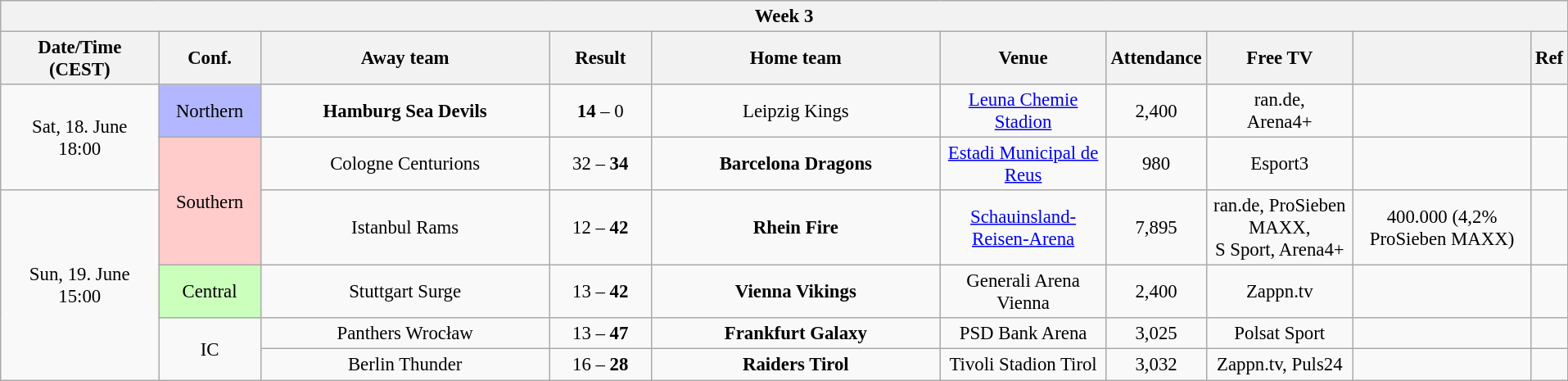<table class="mw-collapsible wikitable" style="font-size:95%; text-align:center; width:84em">
<tr>
<th colspan="10">Week 3</th>
</tr>
<tr>
<th style="width:8em;">Date/Time (CEST)</th>
<th style="width:5em;">Conf.</th>
<th style="width:15em;">Away team</th>
<th style="width:5em;">Result</th>
<th style="width:15em;">Home team</th>
<th>Venue</th>
<th>Attendance</th>
<th>Free TV</th>
<th></th>
<th>Ref</th>
</tr>
<tr>
<td rowspan="2">Sat, 18. June<br>18:00</td>
<td style="background:#B3B7FF">Northern</td>
<td><strong>Hamburg Sea Devils</strong></td>
<td><strong>14</strong> – 0</td>
<td>Leipzig Kings</td>
<td><a href='#'>Leuna Chemie Stadion</a></td>
<td>2,400</td>
<td>ran.de,<br>Arena4+</td>
<td></td>
<td></td>
</tr>
<tr>
<td rowspan="2" style="background:#FFCBCB;">Southern</td>
<td>Cologne Centurions</td>
<td>32 – <strong>34</strong></td>
<td><strong>Barcelona Dragons</strong></td>
<td><a href='#'>Estadi Municipal de Reus</a></td>
<td>980</td>
<td>Esport3</td>
<td></td>
<td></td>
</tr>
<tr>
<td rowspan="4">Sun, 19. June<br>15:00</td>
<td>Istanbul Rams</td>
<td>12 – <strong>42</strong></td>
<td><strong>Rhein Fire</strong></td>
<td><a href='#'>Schauinsland-Reisen-Arena</a></td>
<td>7,895</td>
<td>ran.de, ProSieben MAXX,<br>S Sport, Arena4+</td>
<td>400.000 (4,2% ProSieben MAXX)</td>
<td></td>
</tr>
<tr>
<td style="background:#CBFFBC">Central</td>
<td>Stuttgart Surge</td>
<td>13 – <strong>42</strong></td>
<td><strong>Vienna Vikings</strong></td>
<td>Generali Arena Vienna</td>
<td>2,400</td>
<td>Zappn.tv</td>
<td></td>
<td></td>
</tr>
<tr>
<td rowspan="2">IC</td>
<td>Panthers Wrocław</td>
<td>13 – <strong>47</strong></td>
<td><strong>Frankfurt Galaxy</strong></td>
<td>PSD Bank Arena</td>
<td>3,025</td>
<td>Polsat Sport</td>
<td></td>
<td></td>
</tr>
<tr>
<td>Berlin Thunder</td>
<td>16 – <strong>28</strong></td>
<td><strong>Raiders Tirol</strong></td>
<td>Tivoli Stadion Tirol</td>
<td>3,032</td>
<td>Zappn.tv, Puls24</td>
<td></td>
<td></td>
</tr>
</table>
